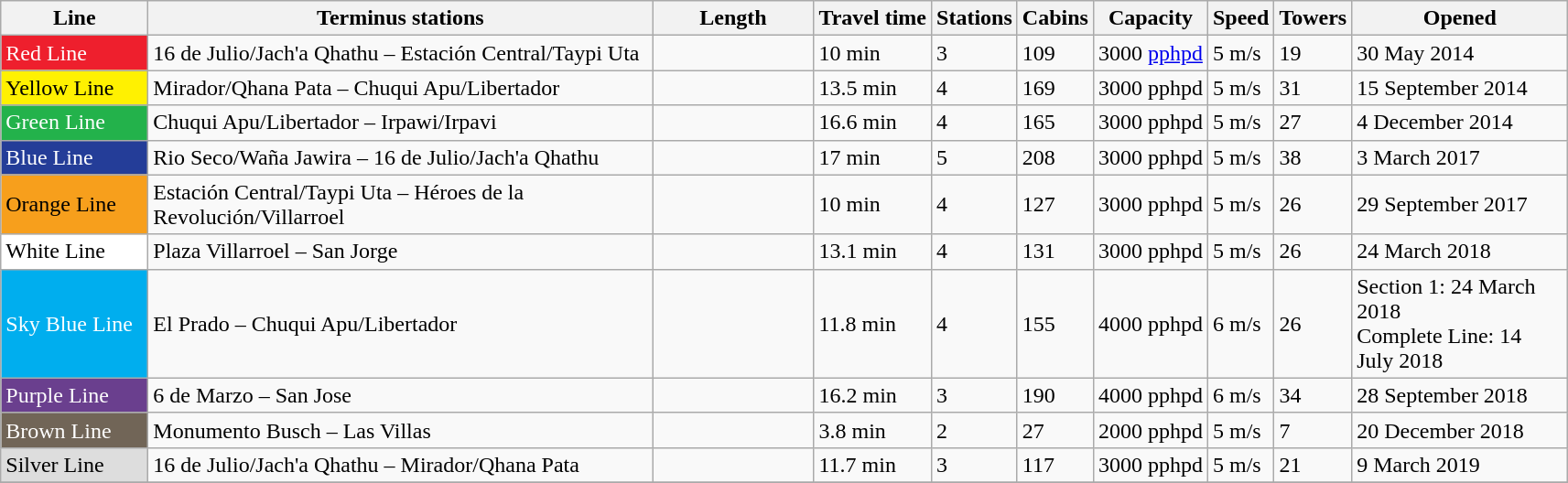<table class="wikitable">
<tr>
<th width=100>Line</th>
<th width=360>Terminus stations</th>
<th width=110>Length</th>
<th>Travel time</th>
<th>Stations</th>
<th>Cabins</th>
<th>Capacity</th>
<th>Speed</th>
<th>Towers</th>
<th width=150>Opened</th>
</tr>
<tr>
<td bgcolor="#EE1F2D" style="color:white;">Red Line</td>
<td>16 de Julio/Jach'a Qhathu – Estación Central/Taypi Uta</td>
<td></td>
<td>10 min</td>
<td>3</td>
<td>109</td>
<td>3000 <a href='#'>pphpd</a></td>
<td>5 m/s</td>
<td>19</td>
<td>30 May 2014</td>
</tr>
<tr>
<td bgcolor="#FFF101" style="color:black;">Yellow Line</td>
<td>Mirador/Qhana Pata – Chuqui Apu/Libertador</td>
<td></td>
<td>13.5 min</td>
<td>4</td>
<td>169</td>
<td>3000 pphpd</td>
<td>5 m/s</td>
<td>31</td>
<td>15 September 2014</td>
</tr>
<tr>
<td bgcolor="#23B24B" style="color:white;">Green Line</td>
<td>Chuqui Apu/Libertador – Irpawi/Irpavi</td>
<td></td>
<td>16.6 min</td>
<td>4</td>
<td>165</td>
<td>3000 pphpd</td>
<td>5 m/s</td>
<td>27</td>
<td>4 December 2014</td>
</tr>
<tr>
<td bgcolor="#243D98" style="color:white;">Blue Line</td>
<td>Rio Seco/Waña Jawira – 16 de Julio/Jach'a Qhathu</td>
<td></td>
<td>17 min</td>
<td>5</td>
<td>208</td>
<td>3000 pphpd</td>
<td>5 m/s</td>
<td>38</td>
<td>3 March 2017</td>
</tr>
<tr>
<td bgcolor="#F79F1C" style="color:black;">Orange Line</td>
<td>Estación Central/Taypi Uta – Héroes de la Revolución/Villarroel</td>
<td></td>
<td>10 min</td>
<td>4</td>
<td>127</td>
<td>3000 pphpd</td>
<td>5 m/s</td>
<td>26</td>
<td>29 September 2017</td>
</tr>
<tr>
<td bgcolor="#FFFFFF" style="color:black;">White Line</td>
<td>Plaza Villarroel – San Jorge</td>
<td></td>
<td>13.1 min</td>
<td>4</td>
<td>131</td>
<td>3000 pphpd</td>
<td>5 m/s</td>
<td>26</td>
<td>24 March 2018</td>
</tr>
<tr>
<td bgcolor="#00AEEE" style="color:white;">Sky Blue Line</td>
<td>El Prado – Chuqui Apu/Libertador</td>
<td></td>
<td>11.8 min</td>
<td>4</td>
<td>155</td>
<td>4000 pphpd</td>
<td>6 m/s</td>
<td>26</td>
<td>Section 1: 24 March 2018<br>Complete Line: 14 July 2018</td>
</tr>
<tr>
<td bgcolor="#6A3F8E" style="color:white;">Purple Line</td>
<td>6 de Marzo – San Jose</td>
<td></td>
<td>16.2 min</td>
<td>3</td>
<td>190</td>
<td>4000 pphpd</td>
<td>6 m/s</td>
<td>34</td>
<td>28 September 2018</td>
</tr>
<tr>
<td bgcolor="#716557" style="color:white;">Brown Line</td>
<td>Monumento Busch – Las Villas</td>
<td></td>
<td>3.8 min</td>
<td>2</td>
<td>27</td>
<td>2000 pphpd</td>
<td>5 m/s</td>
<td>7</td>
<td>20 December 2018</td>
</tr>
<tr>
<td bgcolor="#dddddd" style="color:black;">Silver Line</td>
<td>16 de Julio/Jach'a Qhathu – Mirador/Qhana Pata</td>
<td></td>
<td>11.7 min</td>
<td>3</td>
<td>117</td>
<td>3000 pphpd</td>
<td>5 m/s</td>
<td>21</td>
<td>9 March 2019</td>
</tr>
<tr>
</tr>
</table>
